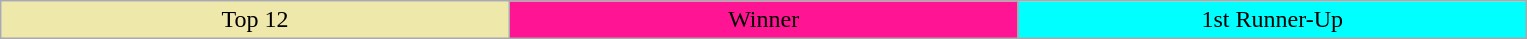<table class="wikitable" style="text-align:center;">
<tr>
<td bgcolor="palegoldenrod"  width="10%">Top 12</td>
<td bgcolor="deeppink" width="10%">Winner</td>
<td bgcolor="Cyan" width="10%">1st Runner-Up</td>
</tr>
</table>
